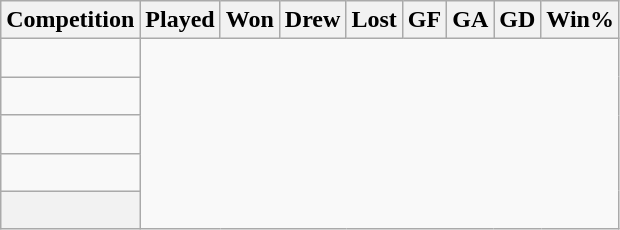<table class="wikitable sortable" style="text-align: center;">
<tr>
<th>Competition</th>
<th>Played</th>
<th>Won</th>
<th>Drew</th>
<th>Lost</th>
<th>GF</th>
<th>GA</th>
<th>GD</th>
<th>Win%</th>
</tr>
<tr>
<td align=left><br></td>
</tr>
<tr>
<td align=left><br></td>
</tr>
<tr>
<td align=left><br></td>
</tr>
<tr>
<td align=left><br></td>
</tr>
<tr class="sortbottom">
<th><br></th>
</tr>
</table>
